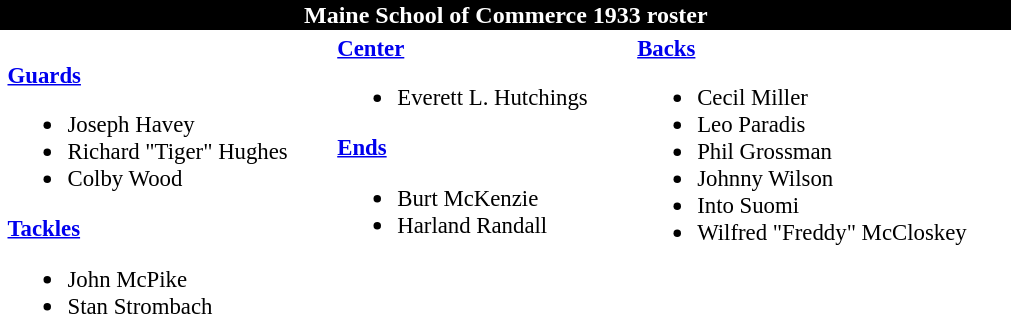<table class="toccolours" style="text-align: left;">
<tr>
<th colspan="9" style="background:black; color:white; text-align:center;"><strong>Maine School of Commerce 1933 roster</strong></th>
</tr>
<tr>
<td></td>
<td style="font-size:95%; vertical-align:top;"><br><strong><a href='#'>Guards</a></strong><ul><li>Joseph Havey</li><li>Richard "Tiger" Hughes</li><li>Colby Wood</li></ul><strong><a href='#'>Tackles</a></strong><ul><li>John McPike</li><li>Stan Strombach</li></ul></td>
<td style="width: 25px;"></td>
<td style="font-size:95%; vertical-align:top;"><strong><a href='#'>Center</a></strong><br><ul><li>Everett L. Hutchings</li></ul><strong><a href='#'>Ends</a></strong><ul><li>Burt McKenzie</li><li>Harland Randall</li></ul></td>
<td style="width: 25px;"></td>
<td style="font-size:95%; vertical-align:top;"><strong><a href='#'>Backs</a></strong><br><ul><li>Cecil Miller</li><li>Leo Paradis</li><li>Phil Grossman</li><li>Johnny Wilson</li><li>Into Suomi</li><li>Wilfred "Freddy" McCloskey</li></ul></td>
<td style="width: 25px;"></td>
</tr>
</table>
